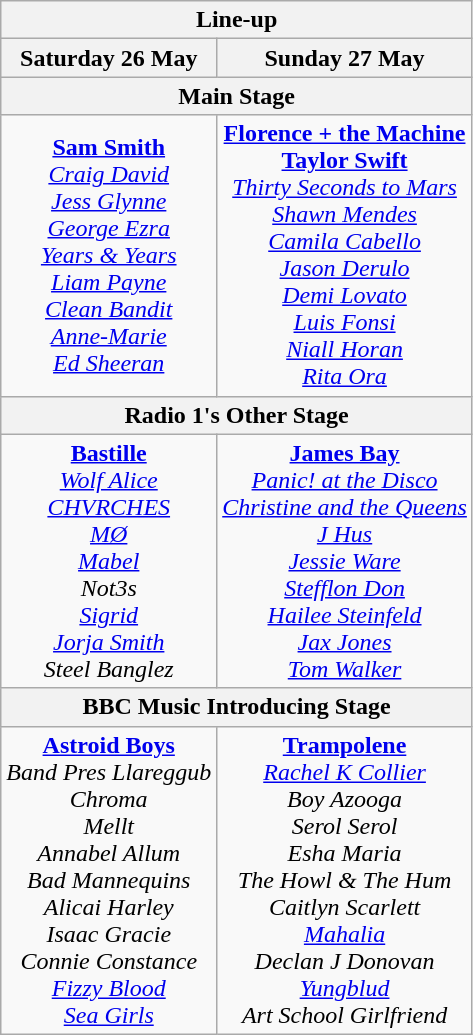<table class="wikitable collapsible" style="text-align:center;">
<tr>
<th colspan="2">Line-up</th>
</tr>
<tr>
<th>Saturday 26 May</th>
<th>Sunday 27 May</th>
</tr>
<tr>
<th colspan="2">Main Stage</th>
</tr>
<tr>
<td><strong><a href='#'>Sam Smith</a></strong><br><em><a href='#'>Craig David</a></em><br><em><a href='#'>Jess Glynne</a></em><br><em><a href='#'>George Ezra</a></em><br><em><a href='#'>Years & Years</a></em><br><em><a href='#'>Liam Payne</a></em><br><em><a href='#'>Clean Bandit</a></em><br><em><a href='#'>Anne-Marie</a></em><br><em><a href='#'>Ed Sheeran</a></em></td>
<td><strong><a href='#'>Florence + the Machine</a></strong><br><strong><a href='#'>Taylor Swift</a></strong><br><em><a href='#'>Thirty Seconds to Mars</a></em> <br><em><a href='#'>Shawn Mendes</a></em> <br><em><a href='#'>Camila Cabello</a></em><br><em><a href='#'>Jason Derulo</a></em><br><em><a href='#'>Demi Lovato</a></em><br><em> <a href='#'>Luis Fonsi</a></em> <br><em><a href='#'>Niall Horan</a></em> <br><em><a href='#'>Rita Ora</a></em></td>
</tr>
<tr>
<th colspan="2">Radio 1's Other Stage</th>
</tr>
<tr>
<td><strong><a href='#'>Bastille</a></strong><br><em><a href='#'>Wolf Alice</a></em><br><em><a href='#'>CHVRCHES</a></em><br><em><a href='#'>MØ</a></em><br><em><a href='#'>Mabel</a></em><br><em>Not3s</em><br><em><a href='#'>Sigrid</a></em><br><em><a href='#'>Jorja Smith</a></em><br><em>Steel Banglez</em></td>
<td><strong><a href='#'>James Bay</a></strong><br><em><a href='#'>Panic! at the Disco</a></em><br><em><a href='#'>Christine and the Queens</a></em><br><em><a href='#'>J Hus</a></em><br><em><a href='#'>Jessie Ware</a></em><br><em><a href='#'>Stefflon Don</a></em><br><em><a href='#'>Hailee Steinfeld</a></em><br><em><a href='#'>Jax Jones</a></em><br><em><a href='#'>Tom Walker</a></em></td>
</tr>
<tr>
<th colspan="2">BBC Music Introducing Stage</th>
</tr>
<tr>
<td><strong><a href='#'>Astroid Boys</a></strong><br><em>Band Pres Llareggub</em><br><em>Chroma</em><br><em>Mellt</em><br><em>Annabel Allum</em><br><em>Bad Mannequins</em><br><em>Alicai Harley</em><br><em>Isaac Gracie</em><br><em>Connie Constance</em><br><em><a href='#'>Fizzy Blood</a></em><br><em><a href='#'>Sea Girls</a></em></td>
<td><strong><a href='#'>Trampolene</a></strong><br><em><a href='#'>Rachel K Collier</a></em><br><em>Boy Azooga</em><br><em>Serol Serol</em><br><em>Esha Maria</em><br><em>The Howl & The Hum</em><br><em>Caitlyn Scarlett</em><br><em><a href='#'>Mahalia</a></em><br><em>Declan J Donovan</em><br><em><a href='#'>Yungblud</a></em><br><em>Art School Girlfriend</em></td>
</tr>
</table>
